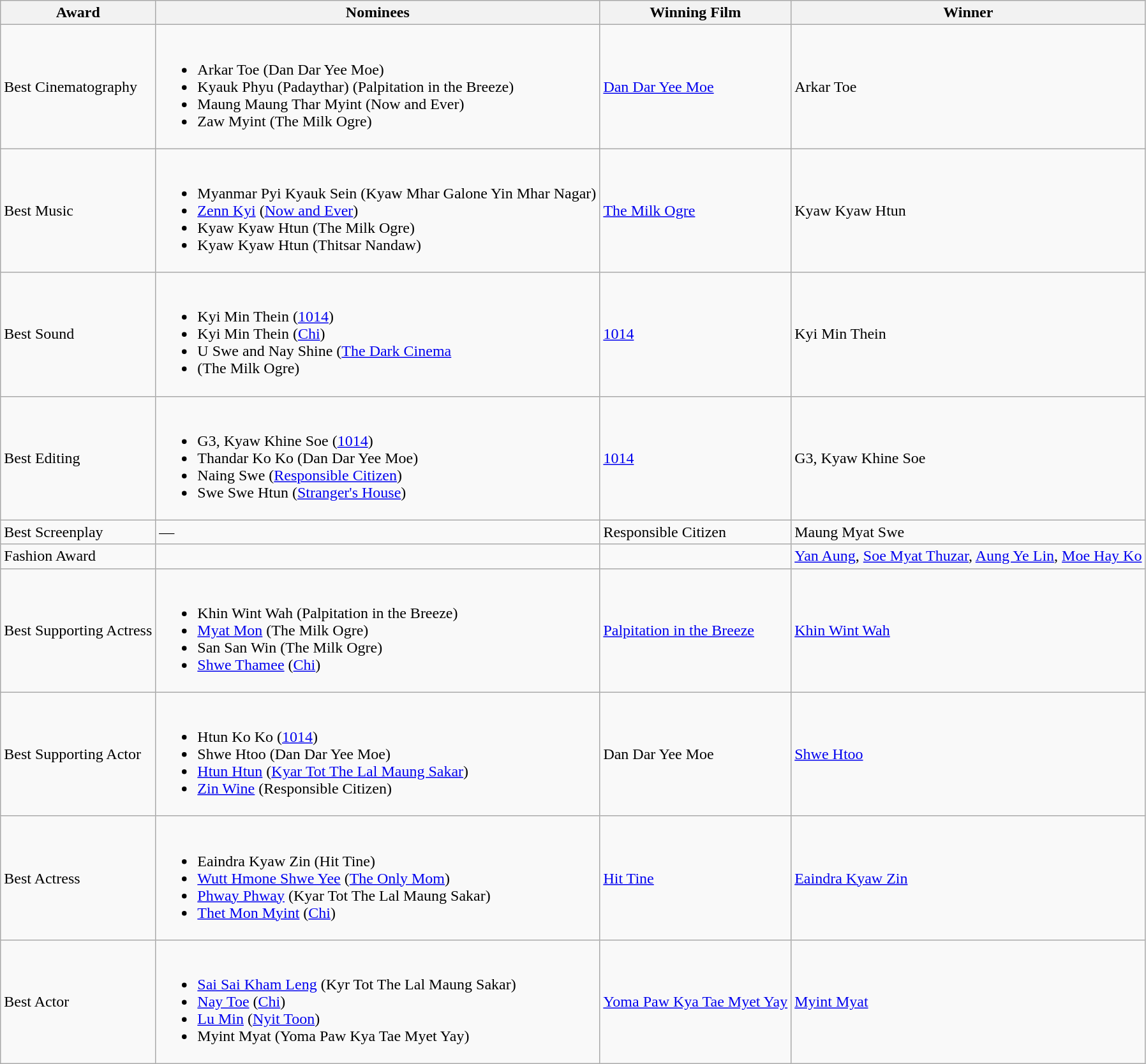<table class="wikitable sortable">
<tr>
<th>Award</th>
<th>Nominees</th>
<th>Winning Film</th>
<th>Winner</th>
</tr>
<tr>
<td>Best Cinematography</td>
<td><br><ul><li>Arkar Toe (Dan Dar Yee Moe)</li><li>Kyauk Phyu (Padaythar) (Palpitation in the Breeze)</li><li>Maung Maung Thar Myint (Now and Ever)</li><li>Zaw Myint (The Milk Ogre)</li></ul></td>
<td><a href='#'>Dan Dar Yee Moe</a></td>
<td>Arkar Toe</td>
</tr>
<tr>
<td>Best Music</td>
<td><br><ul><li>Myanmar Pyi Kyauk Sein (Kyaw Mhar Galone Yin Mhar Nagar)</li><li><a href='#'>Zenn Kyi</a> (<a href='#'>Now and Ever</a>)</li><li>Kyaw Kyaw Htun (The Milk Ogre)</li><li>Kyaw Kyaw Htun (Thitsar Nandaw)</li></ul></td>
<td><a href='#'>The Milk Ogre</a></td>
<td>Kyaw Kyaw Htun</td>
</tr>
<tr>
<td>Best Sound</td>
<td><br><ul><li>Kyi Min Thein (<a href='#'>1014</a>)</li><li>Kyi Min Thein (<a href='#'>Chi</a>)</li><li>U Swe and Nay Shine (<a href='#'>The Dark Cinema</a></li><li>(The Milk Ogre)</li></ul></td>
<td><a href='#'>1014</a></td>
<td>Kyi Min Thein</td>
</tr>
<tr>
<td>Best Editing</td>
<td><br><ul><li>G3, Kyaw Khine Soe (<a href='#'>1014</a>)</li><li>Thandar Ko Ko (Dan Dar Yee Moe)</li><li>Naing Swe (<a href='#'>Responsible Citizen</a>)</li><li>Swe Swe Htun (<a href='#'>Stranger's House</a>)</li></ul></td>
<td><a href='#'>1014</a></td>
<td>G3, Kyaw Khine Soe</td>
</tr>
<tr>
<td>Best Screenplay</td>
<td>—</td>
<td>Responsible Citizen</td>
<td>Maung Myat Swe</td>
</tr>
<tr>
<td>Fashion Award</td>
<td></td>
<td></td>
<td><a href='#'>Yan Aung</a>, <a href='#'>Soe Myat Thuzar</a>, <a href='#'>Aung Ye Lin</a>, <a href='#'>Moe Hay Ko</a></td>
</tr>
<tr>
<td>Best Supporting Actress</td>
<td><br><ul><li>Khin Wint Wah (Palpitation in the Breeze)</li><li><a href='#'>Myat Mon</a> (The Milk Ogre)</li><li>San San Win (The Milk Ogre)</li><li><a href='#'>Shwe Thamee</a> (<a href='#'>Chi</a>)</li></ul></td>
<td><a href='#'>Palpitation in the Breeze</a></td>
<td><a href='#'>Khin Wint Wah</a></td>
</tr>
<tr>
<td>Best Supporting Actor</td>
<td><br><ul><li>Htun Ko Ko (<a href='#'>1014</a>)</li><li>Shwe Htoo (Dan Dar Yee Moe)</li><li><a href='#'>Htun Htun</a> (<a href='#'>Kyar Tot The Lal Maung Sakar</a>)</li><li><a href='#'>Zin Wine</a> (Responsible Citizen)</li></ul></td>
<td>Dan Dar Yee Moe</td>
<td><a href='#'>Shwe Htoo</a></td>
</tr>
<tr>
<td>Best Actress</td>
<td><br><ul><li>Eaindra Kyaw Zin (Hit Tine)</li><li><a href='#'>Wutt Hmone Shwe Yee</a> (<a href='#'>The Only Mom</a>)</li><li><a href='#'>Phway Phway</a> (Kyar Tot The Lal Maung Sakar)</li><li><a href='#'>Thet Mon Myint</a> (<a href='#'>Chi</a>)</li></ul></td>
<td><a href='#'>Hit Tine</a></td>
<td><a href='#'>Eaindra Kyaw Zin</a></td>
</tr>
<tr>
<td>Best Actor</td>
<td><br><ul><li><a href='#'>Sai Sai Kham Leng</a> (Kyr Tot The Lal Maung Sakar)</li><li><a href='#'>Nay Toe</a> (<a href='#'>Chi</a>)</li><li><a href='#'>Lu Min</a> (<a href='#'>Nyit Toon</a>)</li><li>Myint Myat (Yoma Paw Kya Tae Myet Yay)</li></ul></td>
<td><a href='#'>Yoma Paw Kya Tae Myet Yay</a></td>
<td><a href='#'>Myint Myat</a></td>
</tr>
</table>
